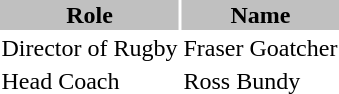<table class="toccolours">
<tr>
<th style="background:silver;">Role</th>
<th style="background:silver;">Name</th>
</tr>
<tr>
<td>Director of Rugby</td>
<td>Fraser Goatcher</td>
</tr>
<tr>
<td>Head Coach</td>
<td>Ross Bundy</td>
</tr>
</table>
